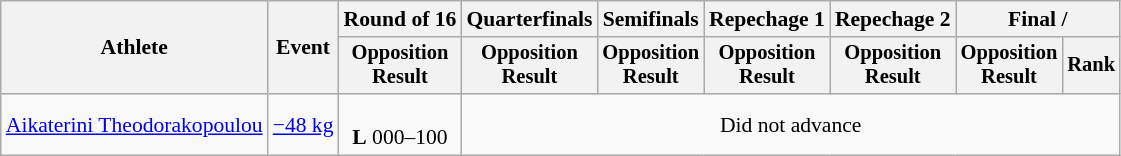<table class="wikitable" style="font-size:90%">
<tr>
<th rowspan="2">Athlete</th>
<th rowspan="2">Event</th>
<th>Round of 16</th>
<th>Quarterfinals</th>
<th>Semifinals</th>
<th>Repechage 1</th>
<th>Repechage 2</th>
<th colspan=2>Final / </th>
</tr>
<tr style="font-size:95%">
<th>Opposition<br>Result</th>
<th>Opposition<br>Result</th>
<th>Opposition<br>Result</th>
<th>Opposition<br>Result</th>
<th>Opposition<br>Result</th>
<th>Opposition<br>Result</th>
<th>Rank</th>
</tr>
<tr align=center>
<td align=left><a href='#'>Aikaterini Theodorakopoulou</a></td>
<td align=left><a href='#'>−48 kg</a></td>
<td><br><strong>L</strong> 000–100</td>
<td colspan=6>Did not advance</td>
</tr>
</table>
